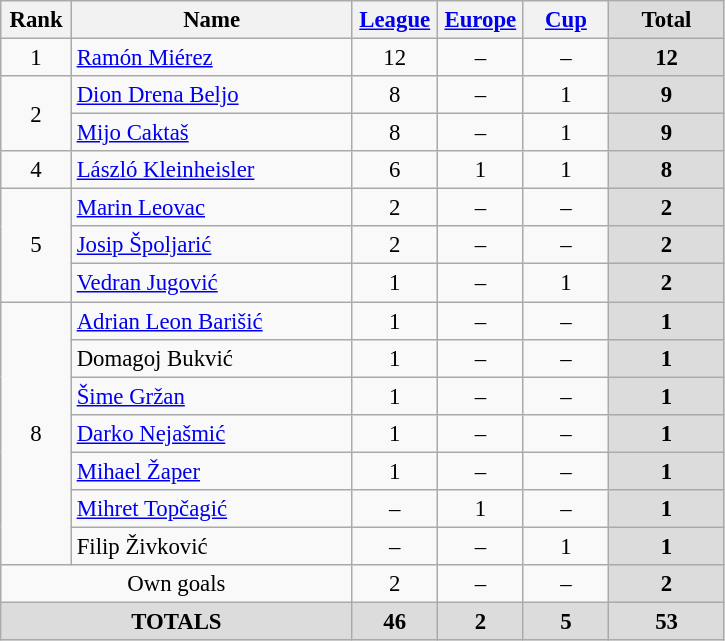<table class="wikitable" style="font-size: 95%; text-align: center;">
<tr>
<th width=40>Rank</th>
<th width=180>Name</th>
<th width=50><a href='#'>League</a></th>
<th width=50><a href='#'>Europe</a></th>
<th width=50><a href='#'>Cup</a></th>
<th width=70 style="background: #DCDCDC">Total</th>
</tr>
<tr>
<td>1</td>
<td style="text-align:left;"> <a href='#'>Ramón Miérez</a></td>
<td>12</td>
<td>–</td>
<td>–</td>
<th style="background: #DCDCDC">12</th>
</tr>
<tr>
<td rowspan=2>2</td>
<td style="text-align:left;"> <a href='#'>Dion Drena Beljo</a></td>
<td>8</td>
<td>–</td>
<td>1</td>
<th style="background: #DCDCDC">9</th>
</tr>
<tr>
<td style="text-align:left;"> <a href='#'>Mijo Caktaš</a></td>
<td>8</td>
<td>–</td>
<td>1</td>
<th style="background: #DCDCDC">9</th>
</tr>
<tr>
<td>4</td>
<td style="text-align:left;"> <a href='#'>László Kleinheisler</a></td>
<td>6</td>
<td>1</td>
<td>1</td>
<th style="background: #DCDCDC">8</th>
</tr>
<tr>
<td rowspan=3>5</td>
<td style="text-align:left;"> <a href='#'>Marin Leovac</a></td>
<td>2</td>
<td>–</td>
<td>–</td>
<th style="background: #DCDCDC">2</th>
</tr>
<tr>
<td style="text-align:left;"> <a href='#'>Josip Špoljarić</a></td>
<td>2</td>
<td>–</td>
<td>–</td>
<th style="background: #DCDCDC">2</th>
</tr>
<tr>
<td style="text-align:left;"> <a href='#'>Vedran Jugović</a></td>
<td>1</td>
<td>–</td>
<td>1</td>
<th style="background: #DCDCDC">2</th>
</tr>
<tr>
<td rowspan=7>8</td>
<td style="text-align:left;"> <a href='#'>Adrian Leon Barišić</a></td>
<td>1</td>
<td>–</td>
<td>–</td>
<th style="background: #DCDCDC">1</th>
</tr>
<tr>
<td style="text-align:left;"> Domagoj Bukvić</td>
<td>1</td>
<td>–</td>
<td>–</td>
<th style="background: #DCDCDC">1</th>
</tr>
<tr>
<td style="text-align:left;"> <a href='#'>Šime Gržan</a></td>
<td>1</td>
<td>–</td>
<td>–</td>
<th style="background: #DCDCDC">1</th>
</tr>
<tr>
<td style="text-align:left;"> <a href='#'>Darko Nejašmić</a></td>
<td>1</td>
<td>–</td>
<td>–</td>
<th style="background: #DCDCDC">1</th>
</tr>
<tr>
<td style="text-align:left;"> <a href='#'>Mihael Žaper</a></td>
<td>1</td>
<td>–</td>
<td>–</td>
<th style="background: #DCDCDC">1</th>
</tr>
<tr>
<td style="text-align:left;"> <a href='#'>Mihret Topčagić</a></td>
<td>–</td>
<td>1</td>
<td>–</td>
<th style="background: #DCDCDC">1</th>
</tr>
<tr>
<td style="text-align:left;"> Filip Živković</td>
<td>–</td>
<td>–</td>
<td>1</td>
<th style="background: #DCDCDC">1</th>
</tr>
<tr>
<td colspan=2 style="text-align:center;">Own goals</td>
<td>2</td>
<td>–</td>
<td>–</td>
<th style="background: #DCDCDC">2</th>
</tr>
<tr>
<th colspan="2" align="center" style="background: #DCDCDC">TOTALS</th>
<th style="background: #DCDCDC">46</th>
<th style="background: #DCDCDC">2</th>
<th style="background: #DCDCDC">5</th>
<th style="background: #DCDCDC">53</th>
</tr>
</table>
